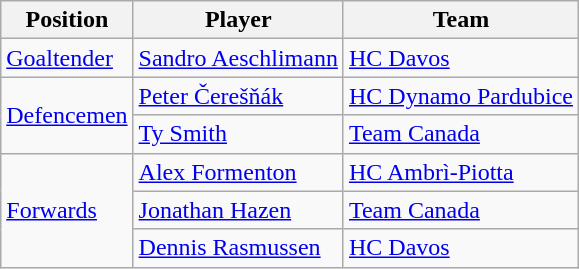<table class="wikitable">
<tr>
<th>Position</th>
<th>Player</th>
<th>Team</th>
</tr>
<tr>
<td><a href='#'>Goaltender</a></td>
<td> <a href='#'>Sandro Aeschlimann</a></td>
<td> <a href='#'>HC Davos</a></td>
</tr>
<tr>
<td rowspan="2"><a href='#'>Defencemen</a></td>
<td> <a href='#'>Peter Čerešňák</a></td>
<td> <a href='#'>HC Dynamo Pardubice</a></td>
</tr>
<tr>
<td> <a href='#'>Ty Smith</a></td>
<td> <a href='#'>Team Canada</a></td>
</tr>
<tr>
<td rowspan="3"><a href='#'>Forwards</a></td>
<td> <a href='#'>Alex Formenton</a></td>
<td> <a href='#'>HC Ambrì-Piotta</a></td>
</tr>
<tr>
<td> <a href='#'>Jonathan Hazen</a></td>
<td> <a href='#'>Team Canada</a></td>
</tr>
<tr>
<td> <a href='#'>Dennis Rasmussen</a></td>
<td> <a href='#'>HC Davos</a></td>
</tr>
</table>
